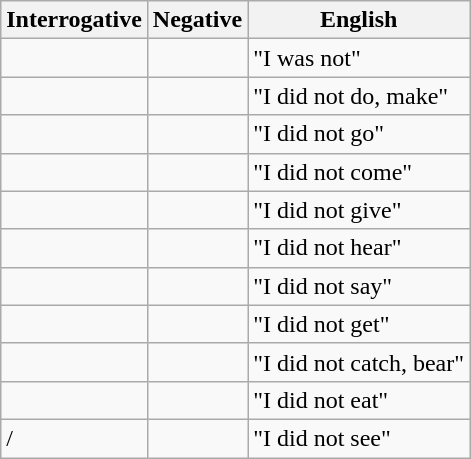<table class="wikitable">
<tr>
<th>Interrogative</th>
<th>Negative</th>
<th>English</th>
</tr>
<tr>
<td></td>
<td></td>
<td>"I was not"</td>
</tr>
<tr>
<td></td>
<td></td>
<td>"I did not do, make"</td>
</tr>
<tr>
<td></td>
<td></td>
<td>"I did not go"</td>
</tr>
<tr>
<td></td>
<td></td>
<td>"I did not come"</td>
</tr>
<tr>
<td></td>
<td></td>
<td>"I did not give"</td>
</tr>
<tr>
<td></td>
<td></td>
<td>"I did not hear"</td>
</tr>
<tr>
<td></td>
<td></td>
<td>"I did not say"</td>
</tr>
<tr>
<td></td>
<td></td>
<td>"I did not get"</td>
</tr>
<tr>
<td></td>
<td></td>
<td>"I did not catch, bear"</td>
</tr>
<tr>
<td></td>
<td></td>
<td>"I did not eat"</td>
</tr>
<tr>
<td>/</td>
<td></td>
<td>"I did not see"</td>
</tr>
</table>
